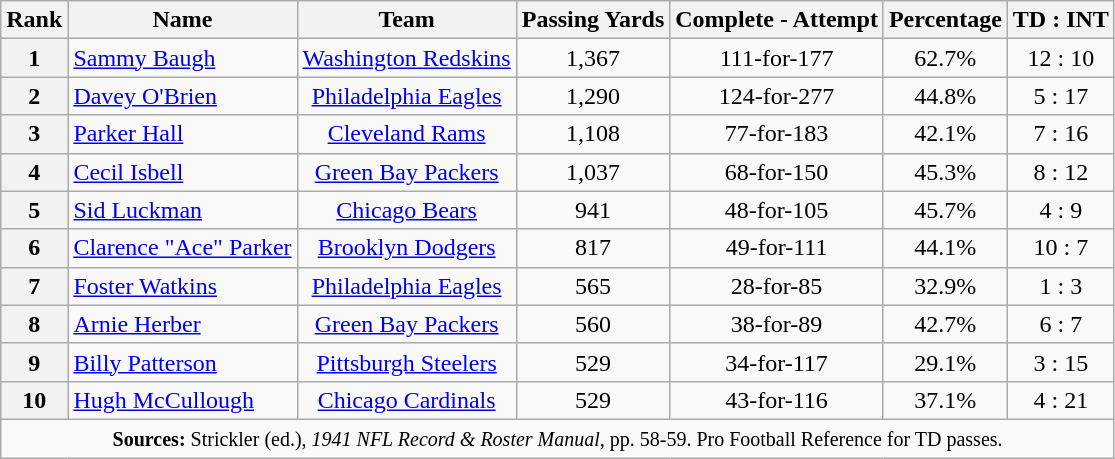<table class="wikitable" style="text-align:center">
<tr>
<th>Rank</th>
<th>Name</th>
<th>Team</th>
<th>Passing Yards</th>
<th>Complete - Attempt</th>
<th>Percentage</th>
<th>TD : INT</th>
</tr>
<tr>
<th>1</th>
<td style="text-align: left;"><a href='#'>Sammy Baugh</a></td>
<td><a href='#'>Washington Redskins</a></td>
<td>1,367</td>
<td>111-for-177</td>
<td>62.7%</td>
<td>12 : 10</td>
</tr>
<tr>
<th>2</th>
<td style="text-align: left;"><a href='#'>Davey O'Brien</a></td>
<td><a href='#'>Philadelphia Eagles</a></td>
<td>1,290</td>
<td>124-for-277</td>
<td>44.8%</td>
<td>5 : 17</td>
</tr>
<tr>
<th>3</th>
<td style="text-align: left;"><a href='#'>Parker Hall</a></td>
<td><a href='#'>Cleveland Rams</a></td>
<td>1,108</td>
<td>77-for-183</td>
<td>42.1%</td>
<td>7 : 16</td>
</tr>
<tr>
<th>4</th>
<td style="text-align: left;"><a href='#'>Cecil Isbell</a></td>
<td><a href='#'>Green Bay Packers</a></td>
<td>1,037</td>
<td>68-for-150</td>
<td>45.3%</td>
<td>8 : 12</td>
</tr>
<tr>
<th>5</th>
<td style="text-align: left;"><a href='#'>Sid Luckman</a></td>
<td><a href='#'>Chicago Bears</a></td>
<td>941</td>
<td>48-for-105</td>
<td>45.7%</td>
<td>4 : 9</td>
</tr>
<tr>
<th>6</th>
<td style="text-align: left;"><a href='#'>Clarence "Ace" Parker</a></td>
<td><a href='#'>Brooklyn Dodgers</a></td>
<td>817</td>
<td>49-for-111</td>
<td>44.1%</td>
<td>10 : 7</td>
</tr>
<tr>
<th>7</th>
<td style="text-align: left;"><a href='#'>Foster Watkins</a></td>
<td><a href='#'>Philadelphia Eagles</a></td>
<td>565</td>
<td>28-for-85</td>
<td>32.9%</td>
<td>1 : 3</td>
</tr>
<tr>
<th>8</th>
<td style="text-align: left;"><a href='#'>Arnie Herber</a></td>
<td><a href='#'>Green Bay Packers</a></td>
<td>560</td>
<td>38-for-89</td>
<td>42.7%</td>
<td>6 : 7</td>
</tr>
<tr>
<th>9</th>
<td style="text-align: left;"><a href='#'>Billy Patterson</a></td>
<td><a href='#'>Pittsburgh Steelers</a></td>
<td>529</td>
<td>34-for-117</td>
<td>29.1%</td>
<td>3 : 15</td>
</tr>
<tr>
<th>10</th>
<td style="text-align: left;"><a href='#'>Hugh McCullough</a></td>
<td><a href='#'>Chicago Cardinals</a></td>
<td>529</td>
<td>43-for-116</td>
<td>37.1%</td>
<td>4 : 21</td>
</tr>
<tr>
<td colspan="8"><small><strong>Sources:</strong> Strickler (ed.), <em>1941 NFL Record & Roster Manual,</em> pp. 58-59. Pro Football Reference for TD passes.</small></td>
</tr>
</table>
